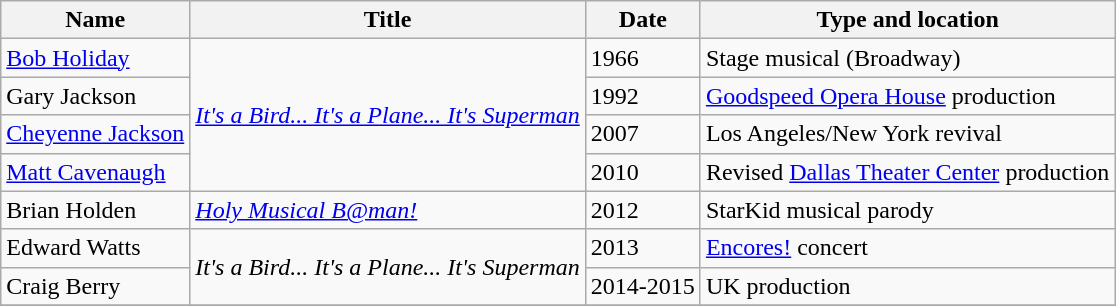<table class="wikitable sortable">
<tr>
<th>Name</th>
<th>Title</th>
<th>Date</th>
<th>Type and location</th>
</tr>
<tr>
<td><a href='#'>Bob Holiday</a></td>
<td rowspan="4"><em><a href='#'>It's a Bird... It's a Plane... It's Superman</a></em></td>
<td>1966</td>
<td>Stage musical (Broadway)</td>
</tr>
<tr>
<td>Gary Jackson</td>
<td>1992</td>
<td><a href='#'>Goodspeed Opera House</a> production</td>
</tr>
<tr>
<td><a href='#'>Cheyenne Jackson</a></td>
<td>2007</td>
<td>Los Angeles/New York revival</td>
</tr>
<tr>
<td><a href='#'>Matt Cavenaugh</a></td>
<td>2010</td>
<td>Revised <a href='#'>Dallas Theater Center</a> production</td>
</tr>
<tr>
<td>Brian Holden</td>
<td><em><a href='#'>Holy Musical B@man!</a></em></td>
<td>2012</td>
<td>StarKid musical parody</td>
</tr>
<tr>
<td>Edward Watts</td>
<td rowspan="2"><em>It's a Bird... It's a Plane... It's Superman</em></td>
<td>2013</td>
<td><a href='#'>Encores!</a> concert</td>
</tr>
<tr>
<td>Craig Berry</td>
<td>2014-2015</td>
<td>UK production</td>
</tr>
<tr>
</tr>
</table>
